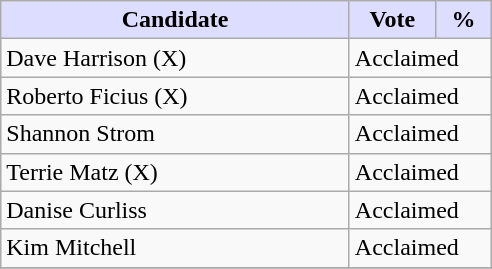<table class="wikitable">
<tr>
<th style="background:#ddf; width:225px;">Candidate</th>
<th style="background:#ddf; width:50px;">Vote</th>
<th style="background:#ddf; width:30px;">%</th>
</tr>
<tr>
<td>Dave Harrison (X)</td>
<td colspan=2">Acclaimed</td>
</tr>
<tr>
<td>Roberto Ficius (X)</td>
<td colspan=2">Acclaimed</td>
</tr>
<tr>
<td>Shannon Strom</td>
<td colspan=2">Acclaimed</td>
</tr>
<tr>
<td>Terrie Matz (X)</td>
<td colspan=2">Acclaimed</td>
</tr>
<tr>
<td>Danise Curliss</td>
<td colspan=2">Acclaimed</td>
</tr>
<tr>
<td>Kim Mitchell</td>
<td colspan=2">Acclaimed</td>
</tr>
<tr>
</tr>
</table>
